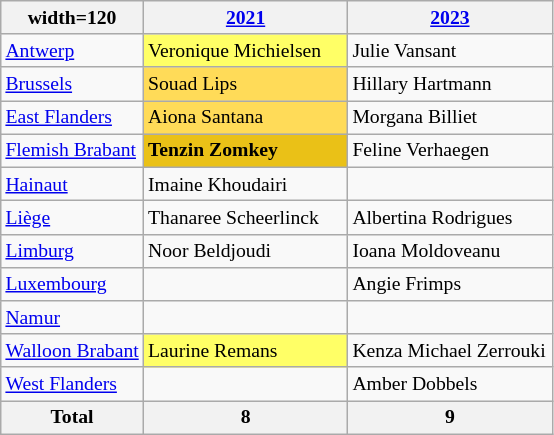<table class="wikitable" style="font-size: 82%">
<tr>
<th>width=120 </th>
<th ! width=130><a href='#'>2021</a></th>
<th ! width=130><a href='#'>2023</a></th>
</tr>
<tr>
<td> <a href='#'>Antwerp</a></td>
<td bgcolor=#FFFF66>Veronique Michielsen</td>
<td>Julie Vansant</td>
</tr>
<tr>
<td> <a href='#'>Brussels</a></td>
<td bgcolor=#FFDB58>Souad Lips</td>
<td>Hillary Hartmann</td>
</tr>
<tr>
<td> <a href='#'>East Flanders</a></td>
<td bgcolor=#FFDB58>Aiona Santana</td>
<td>Morgana Billiet</td>
</tr>
<tr>
<td> <a href='#'>Flemish Brabant</a></td>
<td bgcolor=#EAC117><strong>Tenzin Zomkey</strong></td>
<td>Feline Verhaegen</td>
</tr>
<tr>
<td> <a href='#'>Hainaut</a></td>
<td>Imaine Khoudairi</td>
<td></td>
</tr>
<tr>
<td> <a href='#'>Liège</a></td>
<td>Thanaree Scheerlinck</td>
<td>Albertina Rodrigues</td>
</tr>
<tr>
<td> <a href='#'>Limburg</a></td>
<td>Noor Beldjoudi</td>
<td>Ioana Moldoveanu</td>
</tr>
<tr>
<td> <a href='#'>Luxembourg</a></td>
<td></td>
<td>Angie Frimps</td>
</tr>
<tr>
<td> <a href='#'>Namur</a></td>
<td></td>
<td></td>
</tr>
<tr>
<td> <a href='#'>Walloon Brabant</a></td>
<td bgcolor=#FFFF66>Laurine Remans</td>
<td>Kenza Michael Zerrouki</td>
</tr>
<tr>
<td> <a href='#'>West Flanders</a></td>
<td></td>
<td>Amber Dobbels</td>
</tr>
<tr>
<th>Total</th>
<th>8</th>
<th>9</th>
</tr>
</table>
